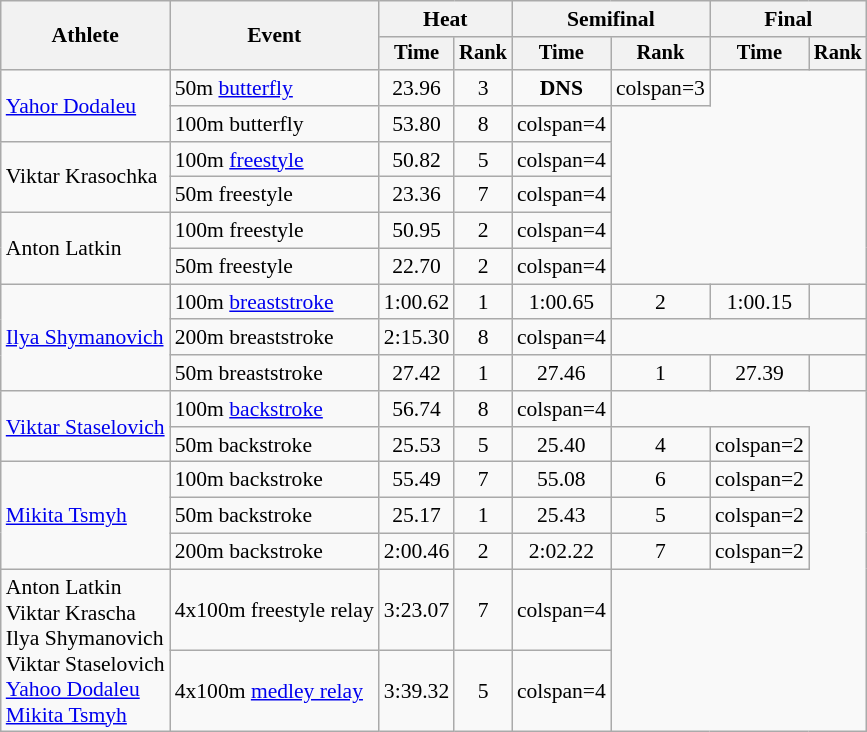<table class=wikitable style="font-size:90%">
<tr>
<th rowspan="2">Athlete</th>
<th rowspan="2">Event</th>
<th colspan="2">Heat</th>
<th colspan="2">Semifinal</th>
<th colspan="2">Final</th>
</tr>
<tr style="font-size:95%">
<th>Time</th>
<th>Rank</th>
<th>Time</th>
<th>Rank</th>
<th>Time</th>
<th>Rank</th>
</tr>
<tr align=center>
<td align=left rowspan=2><a href='#'>Yahor Dodaleu</a></td>
<td align=left>50m <a href='#'>butterfly</a></td>
<td>23.96</td>
<td>3</td>
<td><strong>DNS</strong></td>
<td>colspan=3</td>
</tr>
<tr align=center>
<td align=left>100m butterfly</td>
<td>53.80</td>
<td>8</td>
<td>colspan=4</td>
</tr>
<tr align=center>
<td align=left rowspan=2>Viktar Krasochka</td>
<td align=left>100m <a href='#'>freestyle</a></td>
<td>50.82</td>
<td>5</td>
<td>colspan=4</td>
</tr>
<tr align=center>
<td align=left>50m freestyle</td>
<td>23.36</td>
<td>7</td>
<td>colspan=4</td>
</tr>
<tr align=center>
<td align=left rowspan=2>Anton Latkin</td>
<td align=left>100m freestyle</td>
<td>50.95</td>
<td>2</td>
<td>colspan=4</td>
</tr>
<tr align=center>
<td align=left>50m freestyle</td>
<td>22.70</td>
<td>2</td>
<td>colspan=4</td>
</tr>
<tr align=center>
<td align=left rowspan=3><a href='#'>Ilya Shymanovich</a></td>
<td align=left>100m <a href='#'>breaststroke</a></td>
<td>1:00.62</td>
<td>1</td>
<td>1:00.65</td>
<td>2</td>
<td>1:00.15</td>
<td></td>
</tr>
<tr align=center>
<td align=left>200m breaststroke</td>
<td>2:15.30</td>
<td>8</td>
<td>colspan=4</td>
</tr>
<tr align=center>
<td align=left>50m breaststroke</td>
<td>27.42</td>
<td>1</td>
<td>27.46</td>
<td>1</td>
<td>27.39</td>
<td></td>
</tr>
<tr align=center>
<td align=left rowspan=2><a href='#'>Viktar Staselovich</a></td>
<td align=left>100m <a href='#'>backstroke</a></td>
<td>56.74</td>
<td>8</td>
<td>colspan=4</td>
</tr>
<tr align=center>
<td align=left>50m backstroke</td>
<td>25.53</td>
<td>5</td>
<td>25.40</td>
<td>4</td>
<td>colspan=2</td>
</tr>
<tr align=center>
<td align=left rowspan=3><a href='#'>Mikita Tsmyh</a></td>
<td align=left>100m backstroke</td>
<td>55.49</td>
<td>7</td>
<td>55.08</td>
<td>6</td>
<td>colspan=2</td>
</tr>
<tr align=center>
<td align=left>50m backstroke</td>
<td>25.17</td>
<td>1</td>
<td>25.43</td>
<td>5</td>
<td>colspan=2</td>
</tr>
<tr align=center>
<td align=left>200m backstroke</td>
<td>2:00.46</td>
<td>2</td>
<td>2:02.22</td>
<td>7</td>
<td>colspan=2</td>
</tr>
<tr align=center>
<td align=left rowspan=2>Anton Latkin<br>Viktar Krascha<br>Ilya Shymanovich<br>Viktar Staselovich<br><a href='#'>Yahoo Dodaleu</a><br><a href='#'>Mikita Tsmyh</a></td>
<td align=left>4x100m freestyle relay</td>
<td>3:23.07</td>
<td>7</td>
<td>colspan=4 </td>
</tr>
<tr align=center>
<td align=left>4x100m <a href='#'>medley relay</a></td>
<td>3:39.32</td>
<td>5</td>
<td>colspan=4 </td>
</tr>
</table>
